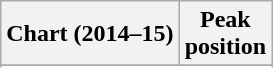<table class="wikitable sortable">
<tr>
<th>Chart (2014–15)</th>
<th>Peak<br>position</th>
</tr>
<tr>
</tr>
<tr>
</tr>
<tr>
</tr>
</table>
